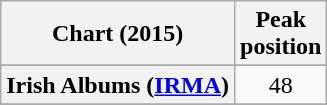<table class="wikitable plainrowheaders sortable">
<tr>
<th scope="col">Chart (2015)</th>
<th scope="col">Peak<br>position</th>
</tr>
<tr>
</tr>
<tr>
</tr>
<tr>
</tr>
<tr>
</tr>
<tr>
</tr>
<tr>
</tr>
<tr>
<th scope="row">Irish Albums (<a href='#'>IRMA</a>)</th>
<td align=center>48</td>
</tr>
<tr>
</tr>
<tr>
</tr>
<tr>
</tr>
</table>
